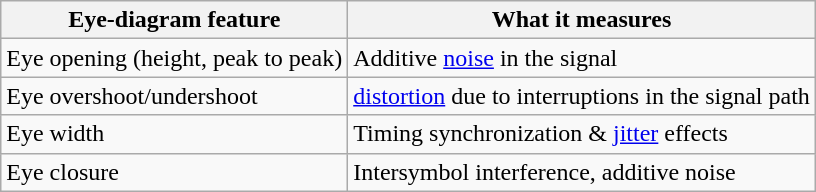<table class="wikitable">
<tr>
<th>Eye-diagram feature</th>
<th>What it measures</th>
</tr>
<tr>
<td>Eye opening (height, peak to peak)</td>
<td>Additive <a href='#'>noise</a> in the signal</td>
</tr>
<tr>
<td>Eye overshoot/undershoot</td>
<td><a href='#'>distortion</a> due to interruptions in the signal path</td>
</tr>
<tr>
<td>Eye width</td>
<td>Timing synchronization & <a href='#'>jitter</a> effects</td>
</tr>
<tr>
<td>Eye closure</td>
<td>Intersymbol interference, additive noise</td>
</tr>
</table>
